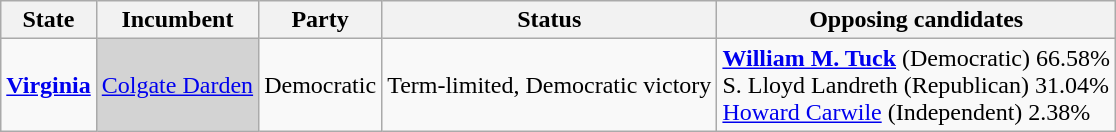<table class="wikitable">
<tr>
<th>State</th>
<th>Incumbent</th>
<th>Party</th>
<th>Status</th>
<th>Opposing candidates</th>
</tr>
<tr>
<td><strong><a href='#'>Virginia</a></strong></td>
<td bgcolor="lightgrey"><a href='#'>Colgate Darden</a></td>
<td>Democratic</td>
<td>Term-limited, Democratic victory</td>
<td><strong><a href='#'>William M. Tuck</a></strong> (Democratic) 66.58%<br>S. Lloyd Landreth (Republican) 31.04%<br><a href='#'>Howard Carwile</a> (Independent) 2.38%<br></td>
</tr>
</table>
